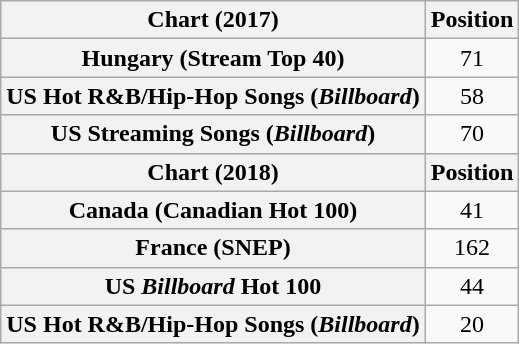<table class="wikitable plainrowheaders" style="text-align:center">
<tr>
<th scope="col">Chart (2017)</th>
<th scope="col">Position</th>
</tr>
<tr>
<th scope="row">Hungary (Stream Top 40)</th>
<td>71</td>
</tr>
<tr>
<th scope="row">US Hot R&B/Hip-Hop Songs (<em>Billboard</em>)</th>
<td>58</td>
</tr>
<tr>
<th scope="row">US Streaming Songs (<em>Billboard</em>)</th>
<td>70</td>
</tr>
<tr>
<th scope="col">Chart (2018)</th>
<th scope="col">Position</th>
</tr>
<tr>
<th scope="row">Canada (Canadian Hot 100)</th>
<td>41</td>
</tr>
<tr>
<th scope="row">France (SNEP)</th>
<td>162</td>
</tr>
<tr>
<th scope="row">US <em>Billboard</em> Hot 100</th>
<td>44</td>
</tr>
<tr>
<th scope="row">US Hot R&B/Hip-Hop Songs (<em>Billboard</em>)</th>
<td>20</td>
</tr>
</table>
